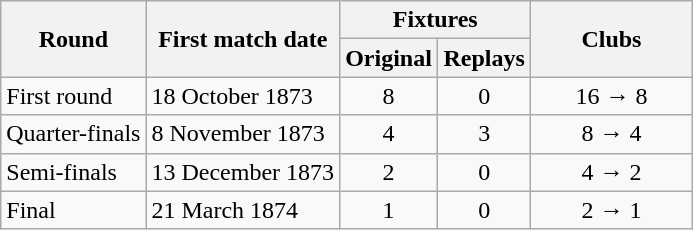<table class="wikitable" style="text-align:center">
<tr>
<th rowspan=2 scope="col">Round</th>
<th rowspan=2 scope="col">First match date</th>
<th colspan=2 scope="col">Fixtures</th>
<th rowspan=2 width=100 scop="col">Clubs</th>
</tr>
<tr>
<th width=55>Original</th>
<th width=55>Replays</th>
</tr>
<tr>
<td align=left scope="row">First round</td>
<td align=left>18 October 1873</td>
<td>8</td>
<td>0</td>
<td>16 → 8</td>
</tr>
<tr>
<td align=left scope="row">Quarter-finals</td>
<td align=left>8 November 1873</td>
<td>4</td>
<td>3</td>
<td>8 → 4</td>
</tr>
<tr>
<td align=left scope="row">Semi-finals</td>
<td align=left>13 December 1873</td>
<td>2</td>
<td>0</td>
<td>4 → 2</td>
</tr>
<tr>
<td align=left scope="row">Final</td>
<td align=left>21 March 1874</td>
<td>1</td>
<td>0</td>
<td>2 → 1</td>
</tr>
</table>
